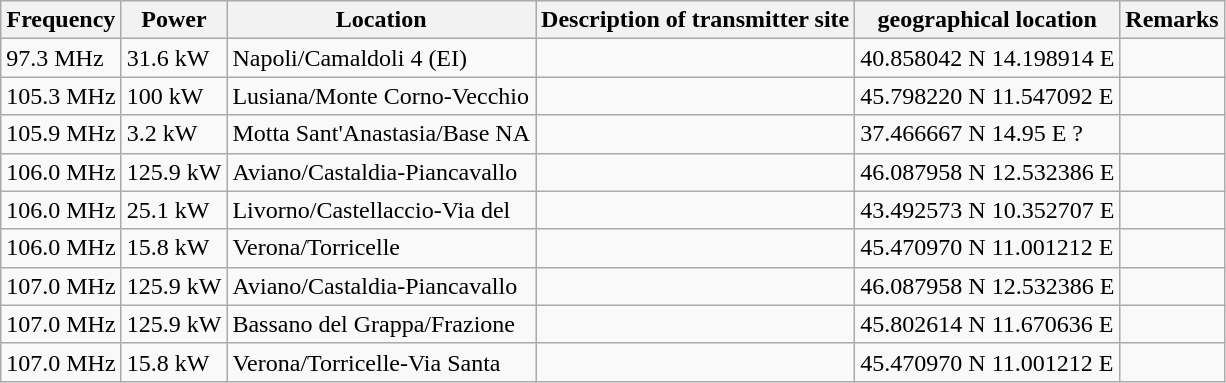<table class="wikitable sortable">
<tr>
<th>Frequency</th>
<th>Power</th>
<th>Location</th>
<th>Description of transmitter site</th>
<th>geographical location</th>
<th>Remarks</th>
</tr>
<tr>
<td>97.3 MHz</td>
<td>31.6 kW</td>
<td>Napoli/Camaldoli 4 (EI)</td>
<td></td>
<td>40.858042 N 14.198914 E</td>
<td></td>
</tr>
<tr>
<td>105.3 MHz</td>
<td>100 kW</td>
<td>Lusiana/Monte Corno-Vecchio</td>
<td></td>
<td>45.798220 N 11.547092 E</td>
<td></td>
</tr>
<tr>
<td>105.9 MHz</td>
<td>3.2 kW</td>
<td>Motta Sant'Anastasia/Base NA</td>
<td></td>
<td>37.466667 N 14.95 E ?</td>
<td></td>
</tr>
<tr>
<td>106.0 MHz</td>
<td>125.9 kW</td>
<td>Aviano/Castaldia-Piancavallo</td>
<td></td>
<td>46.087958 N 12.532386 E</td>
<td></td>
</tr>
<tr>
<td>106.0 MHz</td>
<td>25.1 kW</td>
<td>Livorno/Castellaccio-Via del</td>
<td></td>
<td>43.492573 N 10.352707 E</td>
<td></td>
</tr>
<tr>
<td>106.0 MHz</td>
<td>15.8 kW</td>
<td>Verona/Torricelle</td>
<td></td>
<td>45.470970 N 11.001212 E</td>
<td></td>
</tr>
<tr>
<td>107.0 MHz</td>
<td>125.9 kW</td>
<td>Aviano/Castaldia-Piancavallo</td>
<td></td>
<td>46.087958 N 12.532386 E</td>
<td></td>
</tr>
<tr>
<td>107.0 MHz</td>
<td>125.9 kW</td>
<td>Bassano del Grappa/Frazione</td>
<td></td>
<td>45.802614 N 11.670636 E</td>
<td></td>
</tr>
<tr>
<td>107.0 MHz</td>
<td>15.8 kW</td>
<td>Verona/Torricelle-Via Santa</td>
<td></td>
<td>45.470970 N 11.001212 E</td>
<td></td>
</tr>
</table>
